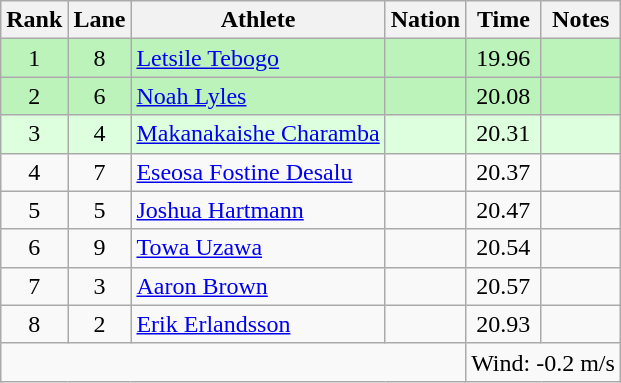<table class="wikitable sortable" style="text-align:center;">
<tr>
<th>Rank</th>
<th>Lane</th>
<th>Athlete</th>
<th>Nation</th>
<th>Time</th>
<th>Notes</th>
</tr>
<tr bgcolor=bbf3bb>
<td>1</td>
<td>8</td>
<td align=left><a href='#'>Letsile Tebogo</a></td>
<td align=left></td>
<td>19.96</td>
<td></td>
</tr>
<tr bgcolor=bbf3bb>
<td>2</td>
<td>6</td>
<td align=left><a href='#'>Noah Lyles</a></td>
<td align=left></td>
<td>20.08</td>
<td></td>
</tr>
<tr bgcolor=ddffdd>
<td>3</td>
<td>4</td>
<td align=left><a href='#'>Makanakaishe Charamba</a></td>
<td align=left></td>
<td>20.31</td>
<td></td>
</tr>
<tr>
<td>4</td>
<td>7</td>
<td align=left><a href='#'>Eseosa Fostine Desalu</a></td>
<td align=left></td>
<td>20.37</td>
<td></td>
</tr>
<tr>
<td>5</td>
<td>5</td>
<td align=left><a href='#'>Joshua Hartmann</a></td>
<td align=left></td>
<td>20.47</td>
<td></td>
</tr>
<tr>
<td>6</td>
<td>9</td>
<td align=left><a href='#'>Towa Uzawa</a></td>
<td align=left></td>
<td>20.54</td>
<td></td>
</tr>
<tr>
<td>7</td>
<td>3</td>
<td align=left><a href='#'>Aaron Brown</a></td>
<td align=left></td>
<td>20.57</td>
<td></td>
</tr>
<tr>
<td>8</td>
<td>2</td>
<td align=left><a href='#'>Erik Erlandsson</a></td>
<td align=left></td>
<td>20.93</td>
<td></td>
</tr>
<tr class="sortbottom">
<td colspan="4"></td>
<td colspan="2" style="text-align:left;">Wind: -0.2 m/s</td>
</tr>
</table>
